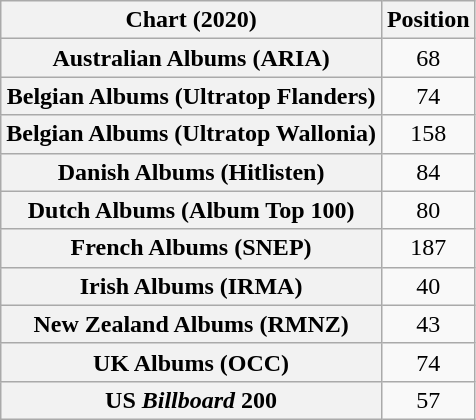<table class="wikitable sortable plainrowheaders" style="text-align:center">
<tr>
<th scope="col">Chart (2020)</th>
<th scope="col">Position</th>
</tr>
<tr>
<th scope="row">Australian Albums (ARIA)</th>
<td>68</td>
</tr>
<tr>
<th scope="row">Belgian Albums (Ultratop Flanders)</th>
<td>74</td>
</tr>
<tr>
<th scope="row">Belgian Albums (Ultratop Wallonia)</th>
<td>158</td>
</tr>
<tr>
<th scope="row">Danish Albums (Hitlisten)</th>
<td>84</td>
</tr>
<tr>
<th scope="row">Dutch Albums (Album Top 100)</th>
<td>80</td>
</tr>
<tr>
<th scope="row">French Albums (SNEP)</th>
<td>187</td>
</tr>
<tr>
<th scope="row">Irish Albums (IRMA)</th>
<td>40</td>
</tr>
<tr>
<th scope="row">New Zealand Albums (RMNZ)</th>
<td>43</td>
</tr>
<tr>
<th scope="row">UK Albums (OCC)</th>
<td>74</td>
</tr>
<tr>
<th scope="row">US <em>Billboard</em> 200</th>
<td>57</td>
</tr>
</table>
